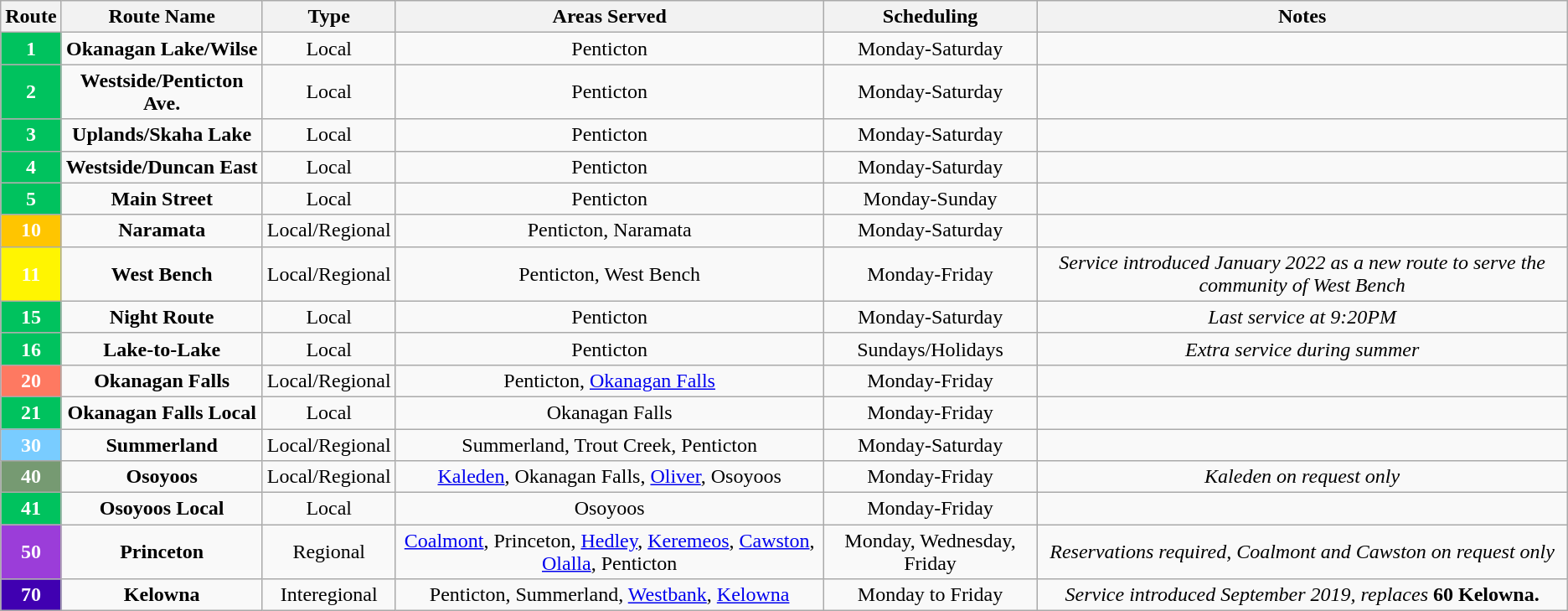<table class="wikitable" style="text-align:center;">
<tr>
<th>Route</th>
<th>Route Name</th>
<th>Type</th>
<th>Areas Served</th>
<th>Scheduling</th>
<th>Notes</th>
</tr>
<tr>
<td style="background:#00C25E; color:white;"><strong>1</strong></td>
<td><strong>Okanagan Lake/Wilse</strong></td>
<td>Local</td>
<td>Penticton</td>
<td>Monday-Saturday</td>
<td></td>
</tr>
<tr>
<td style="background:#00C25E; color:white;"><strong>2</strong></td>
<td><strong>Westside/Penticton Ave.</strong></td>
<td>Local</td>
<td>Penticton</td>
<td>Monday-Saturday</td>
<td></td>
</tr>
<tr>
<td style="background:#00C25E; color:white;"><strong>3</strong></td>
<td><strong>Uplands/Skaha Lake</strong></td>
<td>Local</td>
<td>Penticton</td>
<td>Monday-Saturday</td>
<td></td>
</tr>
<tr>
<td style="background:#00C25E; color:white;"><strong>4</strong></td>
<td><strong>Westside/Duncan East</strong></td>
<td>Local</td>
<td>Penticton</td>
<td>Monday-Saturday</td>
<td></td>
</tr>
<tr>
<td style="background:#00C25E; color:white;"><strong>5</strong></td>
<td><strong>Main Street</strong></td>
<td>Local</td>
<td>Penticton</td>
<td>Monday-Sunday</td>
<td></td>
</tr>
<tr>
<td style="background:#FFC500; color:white;"><strong>10</strong></td>
<td><strong>Naramata</strong></td>
<td>Local/Regional</td>
<td>Penticton, Naramata</td>
<td>Monday-Saturday</td>
<td></td>
</tr>
<tr>
<td style="background:#FFF501; color:white;"><strong>11</strong></td>
<td><strong>West Bench</strong></td>
<td>Local/Regional</td>
<td>Penticton, West Bench</td>
<td>Monday-Friday</td>
<td><em>Service introduced January 2022 as a new route to serve the community of West Bench</em></td>
</tr>
<tr>
<td style="background:#00C25E; color:white;"><strong>15</strong></td>
<td><strong>Night Route</strong></td>
<td>Local</td>
<td>Penticton</td>
<td>Monday-Saturday</td>
<td><em>Last service at 9:20PM</em></td>
</tr>
<tr>
<td style="background:#00C25E; color:white;"><strong>16</strong></td>
<td><strong>Lake-to-Lake</strong></td>
<td>Local</td>
<td>Penticton</td>
<td>Sundays/Holidays</td>
<td><em>Extra service during summer</em></td>
</tr>
<tr>
<td style="background:#FE7961; color:white;"><strong>20</strong></td>
<td><strong>Okanagan Falls</strong></td>
<td>Local/Regional</td>
<td>Penticton, <a href='#'>Okanagan Falls</a></td>
<td>Monday-Friday</td>
<td></td>
</tr>
<tr>
<td style="background:#00C25E; color:white;"><strong>21</strong></td>
<td><strong>Okanagan Falls Local</strong></td>
<td>Local</td>
<td>Okanagan Falls</td>
<td>Monday-Friday</td>
<td></td>
</tr>
<tr>
<td style="background:#79CCFF; color:white;"><strong>30</strong></td>
<td><strong>Summerland</strong></td>
<td>Local/Regional</td>
<td>Summerland, Trout Creek, Penticton</td>
<td>Monday-Saturday</td>
<td></td>
</tr>
<tr>
<td style="background:#769A72; color:white;"><strong>40</strong></td>
<td><strong>Osoyoos</strong></td>
<td>Local/Regional</td>
<td><a href='#'>Kaleden</a>, Okanagan Falls, <a href='#'>Oliver</a>, Osoyoos</td>
<td>Monday-Friday</td>
<td><em>Kaleden on request only</em></td>
</tr>
<tr>
<td style="background:#00C25E; color:white;"><strong>41</strong></td>
<td><strong>Osoyoos Local</strong></td>
<td>Local</td>
<td>Osoyoos</td>
<td>Monday-Friday</td>
<td></td>
</tr>
<tr>
<td style="background:#9B3DD9; color:white;"><strong>50</strong></td>
<td><strong>Princeton</strong></td>
<td>Regional</td>
<td><a href='#'>Coalmont</a>, Princeton, <a href='#'>Hedley</a>, <a href='#'>Keremeos</a>, <a href='#'>Cawston</a>, <a href='#'>Olalla</a>, Penticton</td>
<td>Monday, Wednesday, Friday</td>
<td><em>Reservations required, Coalmont and Cawston on request only</em></td>
</tr>
<tr>
<td style="background:#4000B1; color:white;"><strong>70</strong></td>
<td><strong>Kelowna</strong></td>
<td>Interegional</td>
<td>Penticton, Summerland, <a href='#'>Westbank</a>, <a href='#'>Kelowna</a></td>
<td>Monday to Friday</td>
<td><em>Service introduced September 2019, replaces</em> <strong>60 Kelowna.</strong></td>
</tr>
</table>
